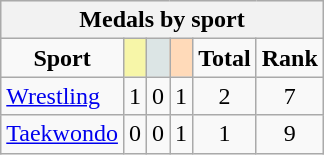<table class="wikitable" style="font-size:100%;">
<tr align=center style="background:#efefef;">
<th colspan=7><strong>Medals by sport</strong></th>
</tr>
<tr align=center align=center>
<td><strong>Sport</strong></td>
<td style="background:#f7f6a8;"></td>
<td style="background:#dce5e5;"></td>
<td style="background:#ffdab9;"></td>
<td><strong>Total</strong></td>
<td><strong>Rank</strong></td>
</tr>
<tr align=center align=center>
<td align=left><a href='#'>Wrestling</a></td>
<td>1</td>
<td>0</td>
<td>1</td>
<td>2</td>
<td>7</td>
</tr>
<tr align=center align=center>
<td align=left><a href='#'>Taekwondo</a></td>
<td>0</td>
<td>0</td>
<td>1</td>
<td>1</td>
<td>9</td>
</tr>
</table>
